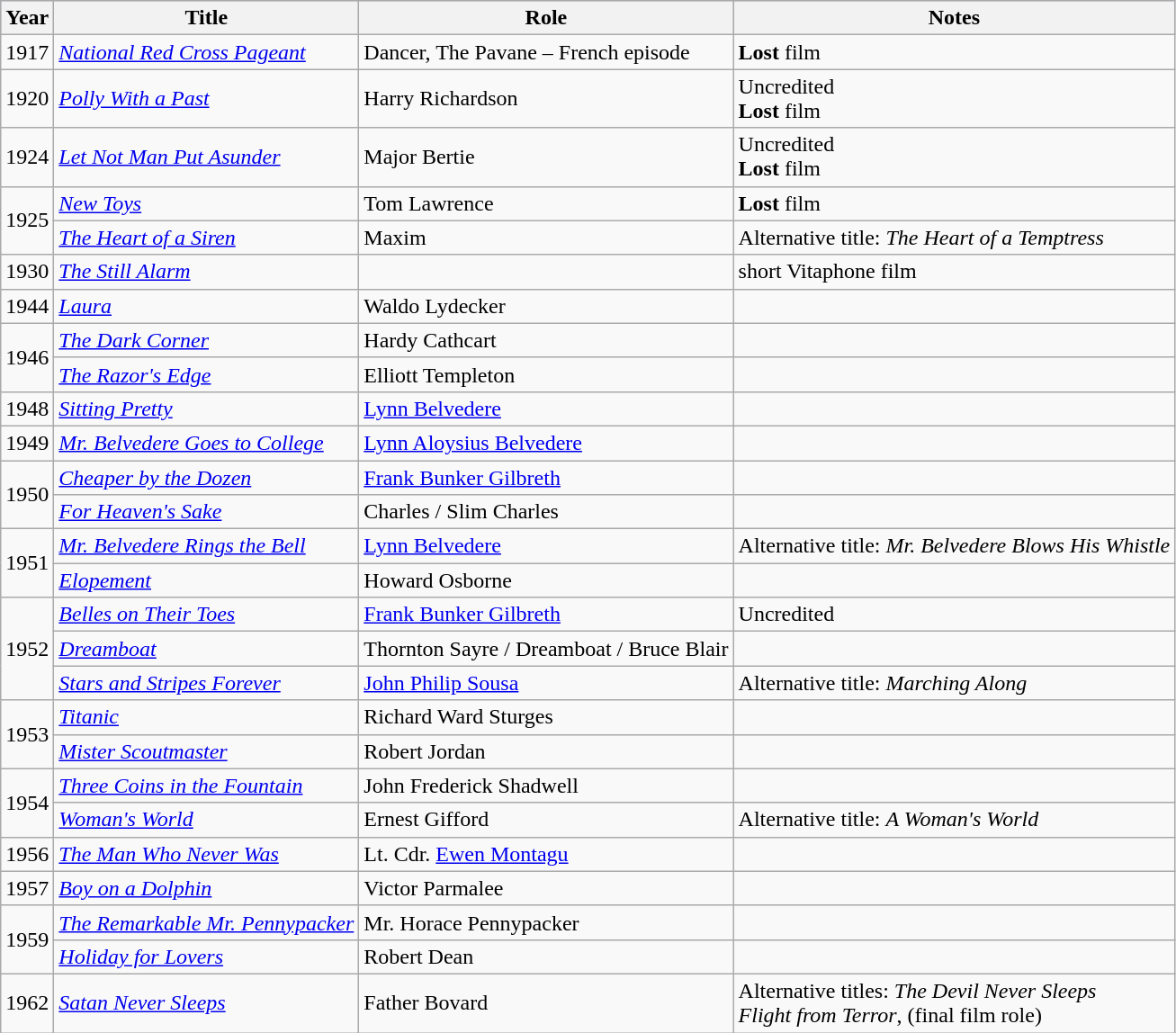<table class="wikitable">
<tr style="background:#b0c4de; text-align:center;">
<th>Year</th>
<th>Title</th>
<th>Role</th>
<th>Notes</th>
</tr>
<tr>
<td>1917</td>
<td><em><a href='#'>National Red Cross Pageant</a></em></td>
<td>Dancer, The Pavane – French episode</td>
<td><strong>Lost</strong> film</td>
</tr>
<tr>
<td>1920</td>
<td><em><a href='#'>Polly With a Past</a></em></td>
<td>Harry Richardson</td>
<td>Uncredited <br> <strong>Lost</strong> film</td>
</tr>
<tr>
<td>1924</td>
<td><em><a href='#'>Let Not Man Put Asunder</a></em></td>
<td>Major Bertie</td>
<td>Uncredited <br> <strong>Lost</strong> film</td>
</tr>
<tr>
<td rowspan=2>1925</td>
<td><em><a href='#'>New Toys</a></em></td>
<td>Tom Lawrence</td>
<td><strong>Lost</strong> film</td>
</tr>
<tr>
<td><em><a href='#'>The Heart of a Siren</a></em></td>
<td>Maxim</td>
<td>Alternative title: <em>The Heart of a Temptress</em></td>
</tr>
<tr>
<td>1930</td>
<td><em><a href='#'>The Still Alarm</a></em></td>
<td></td>
<td>short Vitaphone film</td>
</tr>
<tr>
<td>1944</td>
<td><em><a href='#'>Laura</a></em></td>
<td>Waldo Lydecker</td>
<td></td>
</tr>
<tr>
<td rowspan=2>1946</td>
<td><em><a href='#'>The Dark Corner</a></em></td>
<td>Hardy Cathcart</td>
<td></td>
</tr>
<tr>
<td><em><a href='#'>The Razor's Edge</a></em></td>
<td>Elliott Templeton</td>
<td></td>
</tr>
<tr>
<td>1948</td>
<td><em><a href='#'>Sitting Pretty</a></em></td>
<td><a href='#'>Lynn Belvedere</a></td>
<td></td>
</tr>
<tr>
<td>1949</td>
<td><em><a href='#'>Mr. Belvedere Goes to College</a></em></td>
<td><a href='#'>Lynn Aloysius Belvedere</a></td>
<td></td>
</tr>
<tr>
<td rowspan=2>1950</td>
<td><em><a href='#'>Cheaper by the Dozen</a></em></td>
<td><a href='#'>Frank Bunker Gilbreth</a></td>
<td></td>
</tr>
<tr>
<td><em><a href='#'>For Heaven's Sake</a></em></td>
<td>Charles / Slim Charles</td>
<td></td>
</tr>
<tr>
<td rowspan=2>1951</td>
<td><em><a href='#'>Mr. Belvedere Rings the Bell</a></em></td>
<td><a href='#'>Lynn Belvedere</a></td>
<td>Alternative title: <em>Mr. Belvedere Blows His Whistle</em></td>
</tr>
<tr>
<td><em><a href='#'>Elopement</a></em></td>
<td>Howard Osborne</td>
<td></td>
</tr>
<tr>
<td rowspan=3>1952</td>
<td><em><a href='#'>Belles on Their Toes</a></em></td>
<td><a href='#'>Frank Bunker Gilbreth</a></td>
<td>Uncredited</td>
</tr>
<tr>
<td><em><a href='#'>Dreamboat</a></em></td>
<td>Thornton Sayre / Dreamboat / Bruce Blair</td>
<td></td>
</tr>
<tr>
<td><em><a href='#'>Stars and Stripes Forever</a></em></td>
<td><a href='#'>John Philip Sousa</a></td>
<td>Alternative title: <em>Marching Along</em></td>
</tr>
<tr>
<td rowspan=2>1953</td>
<td><em><a href='#'>Titanic</a></em></td>
<td>Richard Ward Sturges</td>
<td></td>
</tr>
<tr>
<td><em><a href='#'>Mister Scoutmaster</a></em></td>
<td>Robert Jordan</td>
<td></td>
</tr>
<tr>
<td rowspan=2>1954</td>
<td><em><a href='#'>Three Coins in the Fountain</a></em></td>
<td>John Frederick Shadwell</td>
<td></td>
</tr>
<tr>
<td><em><a href='#'>Woman's World</a></em></td>
<td>Ernest Gifford</td>
<td>Alternative title: <em>A Woman's World</em></td>
</tr>
<tr>
<td>1956</td>
<td><em><a href='#'>The Man Who Never Was</a></em></td>
<td>Lt. Cdr. <a href='#'>Ewen Montagu</a></td>
<td></td>
</tr>
<tr>
<td>1957</td>
<td><em><a href='#'>Boy on a Dolphin</a></em></td>
<td>Victor Parmalee</td>
<td></td>
</tr>
<tr>
<td rowspan=2>1959</td>
<td><em><a href='#'>The Remarkable Mr. Pennypacker</a></em></td>
<td>Mr. Horace Pennypacker</td>
<td></td>
</tr>
<tr>
<td><em><a href='#'>Holiday for Lovers</a></em></td>
<td>Robert Dean</td>
<td></td>
</tr>
<tr>
<td>1962</td>
<td><em><a href='#'>Satan Never Sleeps</a></em></td>
<td>Father Bovard</td>
<td>Alternative titles: <em>The Devil Never Sleeps</em><br><em>Flight from Terror</em>, (final film role)</td>
</tr>
</table>
